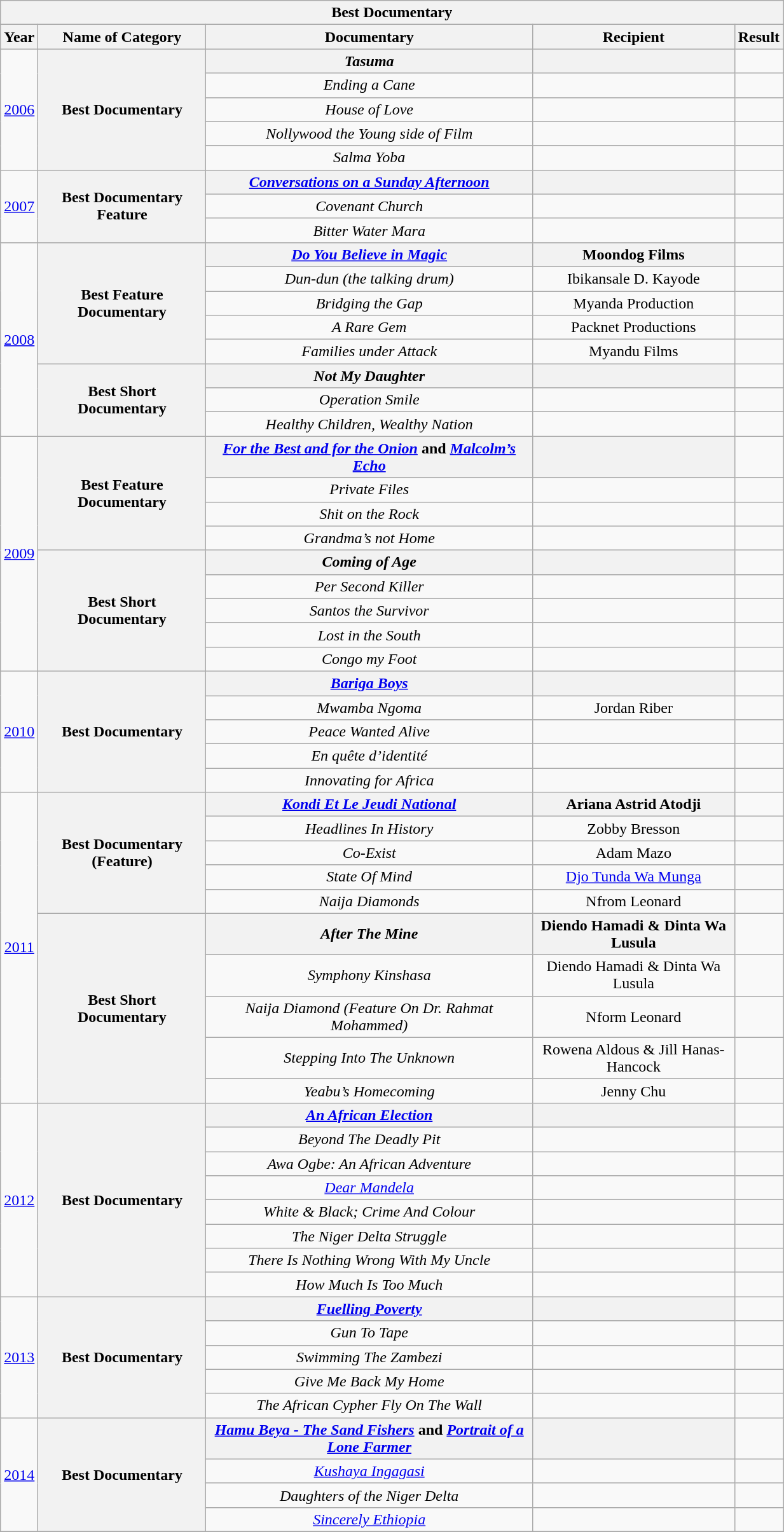<table class=wikitable style="text-align:center" width="65%">
<tr>
<th colspan="5">Best Documentary</th>
</tr>
<tr>
<th>Year</th>
<th>Name of Category</th>
<th>Documentary</th>
<th>Recipient</th>
<th>Result</th>
</tr>
<tr>
<td rowspan="5"><a href='#'>2006</a></td>
<th rowspan="5">Best Documentary</th>
<th><em>Tasuma</em></th>
<th></th>
<td></td>
</tr>
<tr>
<td><em>Ending a Cane</em></td>
<td></td>
<td></td>
</tr>
<tr>
<td><em>House of Love</em></td>
<td></td>
<td></td>
</tr>
<tr>
<td><em>Nollywood the Young side of Film</em></td>
<td></td>
<td></td>
</tr>
<tr>
<td><em>Salma Yoba</em></td>
<td></td>
<td></td>
</tr>
<tr>
<td rowspan="3"><a href='#'>2007</a></td>
<th rowspan="3">Best Documentary Feature</th>
<th><em><a href='#'>Conversations on a Sunday Afternoon</a></em></th>
<th></th>
<td></td>
</tr>
<tr>
<td><em>Covenant Church</em></td>
<td></td>
<td></td>
</tr>
<tr>
<td><em>Bitter Water Mara</em></td>
<td></td>
<td></td>
</tr>
<tr>
<td rowspan="8"><a href='#'>2008</a></td>
<th rowspan="5">Best Feature Documentary</th>
<th><em><a href='#'>Do You Believe in Magic</a></em></th>
<th>Moondog Films</th>
<td></td>
</tr>
<tr>
<td><em>Dun-dun (the talking drum)</em></td>
<td>Ibikansale D. Kayode</td>
<td></td>
</tr>
<tr>
<td><em>Bridging the Gap</em></td>
<td>Myanda Production</td>
<td></td>
</tr>
<tr>
<td><em>A Rare Gem</em></td>
<td>Packnet Productions</td>
<td></td>
</tr>
<tr>
<td><em>Families under Attack</em></td>
<td>Myandu Films</td>
<td></td>
</tr>
<tr>
<th rowspan="3">Best Short Documentary</th>
<th><em>Not My Daughter</em></th>
<th></th>
<td></td>
</tr>
<tr>
<td><em>Operation Smile</em></td>
<td></td>
<td></td>
</tr>
<tr>
<td><em>Healthy Children, Wealthy Nation</em></td>
<td></td>
<td></td>
</tr>
<tr>
<td rowspan="9"><a href='#'>2009</a></td>
<th rowspan="4">Best Feature Documentary</th>
<th><em><a href='#'>For the Best and for the Onion</a></em> and <em><a href='#'>Malcolm’s Echo</a></em></th>
<th></th>
<td></td>
</tr>
<tr>
<td><em>Private Files</em></td>
<td></td>
<td></td>
</tr>
<tr>
<td><em>Shit on the Rock</em></td>
<td></td>
<td></td>
</tr>
<tr>
<td><em>Grandma’s not Home</em></td>
<td></td>
<td></td>
</tr>
<tr>
<th rowspan="5">Best Short Documentary</th>
<th><em>Coming of Age</em></th>
<th></th>
<td></td>
</tr>
<tr>
<td><em>Per Second Killer</em></td>
<td></td>
<td></td>
</tr>
<tr>
<td><em>Santos the Survivor</em></td>
<td></td>
<td></td>
</tr>
<tr>
<td><em>Lost in the South</em></td>
<td></td>
<td></td>
</tr>
<tr>
<td><em>Congo my Foot</em></td>
<td></td>
<td></td>
</tr>
<tr>
<td rowspan="5"><a href='#'>2010</a></td>
<th rowspan="5">Best Documentary</th>
<th><em><a href='#'>Bariga Boys</a></em></th>
<th></th>
<td></td>
</tr>
<tr>
<td><em>Mwamba Ngoma</em></td>
<td>Jordan Riber</td>
<td></td>
</tr>
<tr>
<td><em>Peace Wanted Alive</em></td>
<td></td>
<td></td>
</tr>
<tr>
<td><em>En quête d’identité</em></td>
<td></td>
<td></td>
</tr>
<tr>
<td><em>Innovating for Africa</em></td>
<td></td>
<td></td>
</tr>
<tr>
<td rowspan="10"><a href='#'>2011</a></td>
<th rowspan="5">Best Documentary (Feature)</th>
<th><em><a href='#'>Kondi Et Le Jeudi National</a></em></th>
<th>Ariana Astrid Atodji</th>
<td></td>
</tr>
<tr>
<td><em>Headlines In History</em></td>
<td>Zobby Bresson</td>
<td></td>
</tr>
<tr>
<td><em>Co-Exist </em></td>
<td>Adam Mazo</td>
<td></td>
</tr>
<tr>
<td><em>State Of Mind</em></td>
<td><a href='#'>Djo Tunda Wa Munga</a></td>
<td></td>
</tr>
<tr>
<td><em>Naija Diamonds</em></td>
<td>Nfrom Leonard</td>
<td></td>
</tr>
<tr>
<th rowspan="5">Best Short Documentary</th>
<th><em>After The Mine</em></th>
<th>Diendo Hamadi & Dinta Wa Lusula</th>
<td></td>
</tr>
<tr>
<td><em>Symphony Kinshasa</em></td>
<td>Diendo Hamadi & Dinta Wa Lusula</td>
<td></td>
</tr>
<tr>
<td><em>Naija Diamond (Feature On Dr. Rahmat Mohammed)</em></td>
<td>Nform Leonard</td>
<td></td>
</tr>
<tr>
<td><em>Stepping Into The Unknown</em></td>
<td>Rowena Aldous & Jill Hanas-Hancock</td>
<td></td>
</tr>
<tr>
<td><em>Yeabu’s Homecoming</em></td>
<td>Jenny Chu</td>
<td></td>
</tr>
<tr>
<td rowspan="8"><a href='#'>2012</a></td>
<th rowspan="8">Best Documentary</th>
<th><em><a href='#'>An African Election</a></em></th>
<th></th>
<td></td>
</tr>
<tr>
<td><em>Beyond The Deadly Pit</em></td>
<td></td>
<td></td>
</tr>
<tr>
<td><em>Awa Ogbe: An African Adventure</em></td>
<td></td>
<td></td>
</tr>
<tr>
<td><em><a href='#'>Dear Mandela</a></em></td>
<td></td>
<td></td>
</tr>
<tr>
<td><em>White & Black; Crime And Colour</em></td>
<td></td>
<td></td>
</tr>
<tr>
<td><em>The Niger Delta Struggle</em></td>
<td></td>
<td></td>
</tr>
<tr>
<td><em>There Is Nothing Wrong With My Uncle</em></td>
<td></td>
<td></td>
</tr>
<tr>
<td><em>How Much Is Too Much</em></td>
<td></td>
<td></td>
</tr>
<tr>
<td rowspan="5"><a href='#'>2013</a></td>
<th rowspan="5">Best Documentary</th>
<th><em><a href='#'>Fuelling Poverty</a></em></th>
<th></th>
<td></td>
</tr>
<tr>
<td><em>Gun To Tape</em></td>
<td></td>
<td></td>
</tr>
<tr>
<td><em>Swimming The Zambezi</em></td>
<td></td>
<td></td>
</tr>
<tr>
<td><em>Give Me Back My Home</em></td>
<td></td>
<td></td>
</tr>
<tr>
<td><em>The African Cypher Fly On The Wall</em></td>
<td></td>
<td></td>
</tr>
<tr>
<td rowspan="4"><a href='#'>2014</a></td>
<th rowspan="4">Best Documentary</th>
<th><em><a href='#'>Hamu Beya - The Sand Fishers</a></em> and <em><a href='#'>Portrait of a Lone Farmer</a></em></th>
<th></th>
<td></td>
</tr>
<tr>
<td><em><a href='#'>Kushaya Ingagasi</a></em></td>
<td></td>
<td></td>
</tr>
<tr>
<td><em>Daughters of the Niger Delta</em></td>
<td></td>
<td></td>
</tr>
<tr>
<td><em><a href='#'>Sincerely Ethiopia</a></em></td>
<td></td>
<td></td>
</tr>
<tr>
</tr>
</table>
